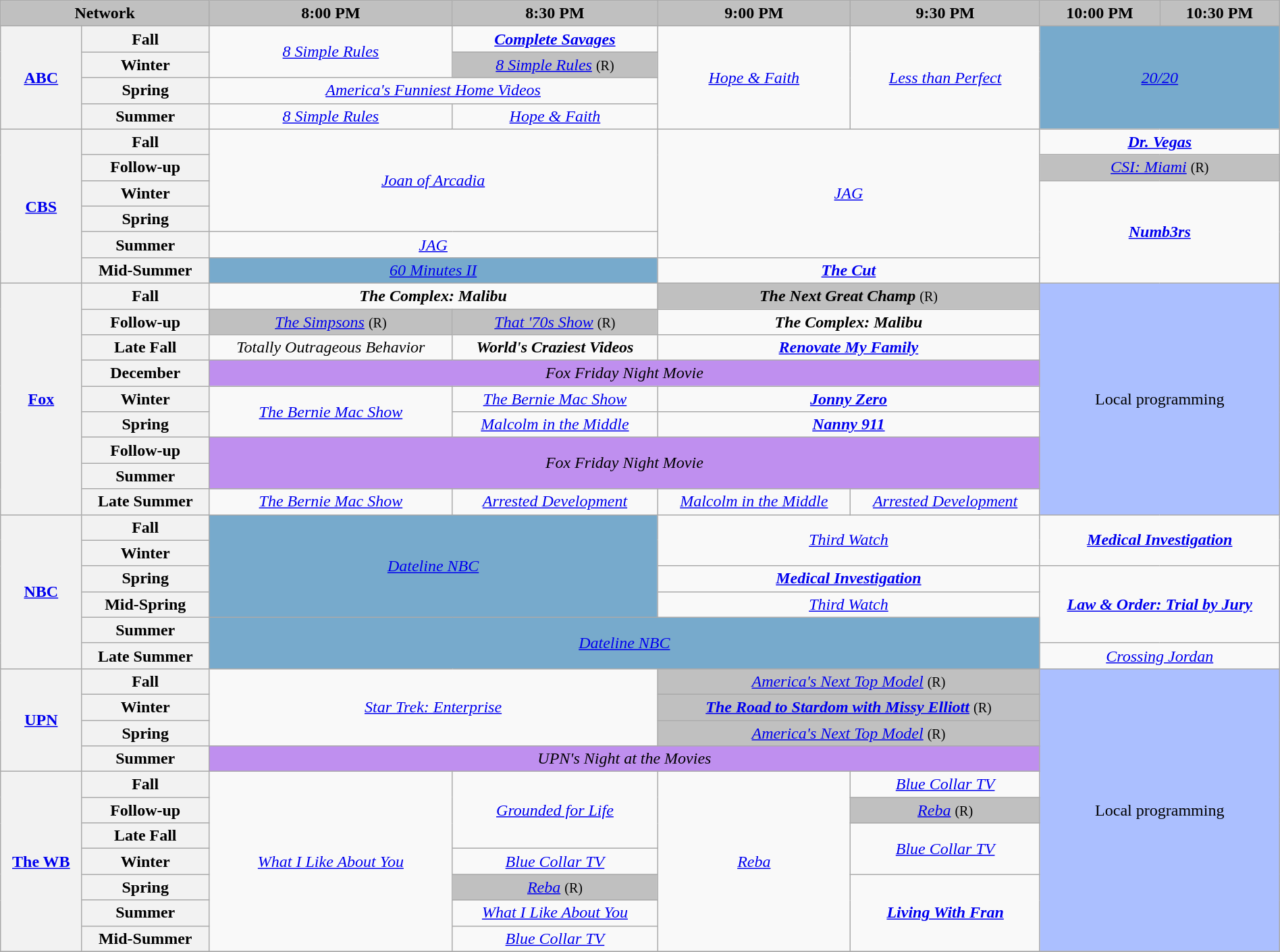<table class="wikitable" style="width:100%;margin-right:0;text-align:center">
<tr>
<th colspan="2" style="background-color:#C0C0C0;text-align:center">Network</th>
<th style="background-color:#C0C0C0;text-align:center">8:00 PM</th>
<th style="background-color:#C0C0C0;text-align:center">8:30 PM</th>
<th style="background-color:#C0C0C0;text-align:center">9:00 PM</th>
<th style="background-color:#C0C0C0;text-align:center">9:30 PM</th>
<th style="background-color:#C0C0C0;text-align:center">10:00 PM</th>
<th style="background-color:#C0C0C0;text-align:center">10:30 PM</th>
</tr>
<tr>
<th rowspan="4"><a href='#'>ABC</a></th>
<th>Fall</th>
<td rowspan="2"><em><a href='#'>8 Simple Rules</a></em></td>
<td><strong><em><a href='#'>Complete Savages</a></em></strong></td>
<td rowspan="4"><em><a href='#'>Hope & Faith</a></em></td>
<td rowspan="4"><em><a href='#'>Less than Perfect</a></em></td>
<td colspan="2" bgcolor="#77AACC" rowspan="4"><em><a href='#'>20/20</a></em></td>
</tr>
<tr>
<th>Winter</th>
<td bgcolor="#C0C0C0"><em><a href='#'>8 Simple Rules</a></em> <small>(R)</small></td>
</tr>
<tr>
<th>Spring</th>
<td colspan="2"><em><a href='#'>America's Funniest Home Videos</a></em></td>
</tr>
<tr>
<th>Summer</th>
<td><em><a href='#'>8 Simple Rules</a></em></td>
<td><em><a href='#'>Hope & Faith</a></em></td>
</tr>
<tr>
<th rowspan="6"><a href='#'>CBS</a></th>
<th>Fall</th>
<td colspan="2" rowspan="4"><em><a href='#'>Joan of Arcadia</a></em></td>
<td colspan="2" rowspan="5"><em><a href='#'>JAG</a></em></td>
<td colspan="2"><strong><em><a href='#'>Dr. Vegas</a></em></strong></td>
</tr>
<tr>
<th>Follow-up</th>
<td bgcolor="#C0C0C0" colspan="2"><em><a href='#'>CSI: Miami</a></em> <small>(R)</small></td>
</tr>
<tr>
<th>Winter</th>
<td colspan="2" rowspan="4"><strong><em><a href='#'>Numb3rs</a></em></strong></td>
</tr>
<tr>
<th>Spring</th>
</tr>
<tr>
<th>Summer</th>
<td colspan="2"><em><a href='#'>JAG</a></em></td>
</tr>
<tr>
<th>Mid-Summer</th>
<td colspan="2" bgcolor="#77AACC"><em><a href='#'>60 Minutes II</a></em></td>
<td colspan="2"><strong><em><a href='#'>The Cut</a></em></strong></td>
</tr>
<tr>
<th rowspan="9"><a href='#'>Fox</a></th>
<th>Fall</th>
<td colspan="2"><strong><em>The Complex: Malibu</em></strong></td>
<td bgcolor="#C0C0C0" colspan="2"><strong><em>The Next Great Champ</em></strong> <small>(R)</small></td>
<td rowspan="9" style="background-color:#abbfff" colspan="2">Local programming</td>
</tr>
<tr>
<th>Follow-up</th>
<td bgcolor="#C0C0C0"><em><a href='#'>The Simpsons</a></em> <small>(R)</small></td>
<td bgcolor="#C0C0C0"><em><a href='#'>That '70s Show</a></em> <small>(R)</small></td>
<td colspan="2"><strong><em>The Complex: Malibu</em></strong></td>
</tr>
<tr>
<th>Late Fall</th>
<td><em>Totally Outrageous Behavior</em></td>
<td><strong><em>World's Craziest Videos</em></strong></td>
<td colspan="2"><strong><em><a href='#'>Renovate My Family</a></em></strong></td>
</tr>
<tr>
<th>December</th>
<td bgcolor="#bf8fef" colspan="4"><em>Fox Friday Night Movie</em></td>
</tr>
<tr>
<th>Winter</th>
<td rowspan="2"><em><a href='#'>The Bernie Mac Show</a></em></td>
<td><em><a href='#'>The Bernie Mac Show</a></em></td>
<td colspan="2"><strong><em><a href='#'>Jonny Zero</a></em></strong></td>
</tr>
<tr>
<th>Spring</th>
<td><em><a href='#'>Malcolm in the Middle</a></em></td>
<td colspan="2"><strong><em><a href='#'>Nanny 911</a></em></strong></td>
</tr>
<tr>
<th>Follow-up</th>
<td bgcolor="#bf8fef" colspan="4" rowspan="2"><em>Fox Friday Night Movie</em></td>
</tr>
<tr>
<th>Summer</th>
</tr>
<tr>
<th>Late Summer</th>
<td><em><a href='#'>The Bernie Mac Show</a></em></td>
<td><em><a href='#'>Arrested Development</a></em></td>
<td><em><a href='#'>Malcolm in the Middle</a></em></td>
<td><em><a href='#'>Arrested Development</a></em></td>
</tr>
<tr>
<th rowspan="6"><a href='#'>NBC</a></th>
<th>Fall</th>
<td colspan="2" bgcolor="#77AACC" rowspan="4"><em><a href='#'>Dateline NBC</a></em></td>
<td colspan="2" rowspan="2"><em><a href='#'>Third Watch</a></em></td>
<td colspan="2" rowspan="2"><strong><em><a href='#'>Medical Investigation</a></em></strong></td>
</tr>
<tr>
<th>Winter</th>
</tr>
<tr>
<th>Spring</th>
<td colspan="2"><strong><em><a href='#'>Medical Investigation</a></em></strong></td>
<td colspan="2" rowspan="3"><strong><em><a href='#'>Law & Order: Trial by Jury</a></em></strong></td>
</tr>
<tr>
<th>Mid-Spring</th>
<td colspan="2"><em><a href='#'>Third Watch</a></em></td>
</tr>
<tr>
<th>Summer</th>
<td bgcolor="#77AACC" colspan="4" rowspan="2"><em><a href='#'>Dateline NBC</a></em></td>
</tr>
<tr>
<th>Late Summer</th>
<td colspan="2"><em><a href='#'>Crossing Jordan</a></em></td>
</tr>
<tr>
<th rowspan="4"><a href='#'>UPN</a></th>
<th>Fall</th>
<td colspan="2" rowspan="3"><em><a href='#'>Star Trek: Enterprise</a></em></td>
<td bgcolor="#C0C0C0" colspan="2"><em><a href='#'>America's Next Top Model</a></em> <small>(R)</small></td>
<td rowspan="11" style="background-color:#abbfff" colspan="2">Local programming</td>
</tr>
<tr>
<th>Winter</th>
<td bgcolor="#C0C0C0" colspan="2"><strong><em><a href='#'>The Road to Stardom with Missy Elliott</a></em></strong> <small>(R)</small></td>
</tr>
<tr>
<th>Spring</th>
<td bgcolor="#C0C0C0" colspan="2"><em><a href='#'>America's Next Top Model</a></em> <small>(R)</small></td>
</tr>
<tr>
<th>Summer</th>
<td bgcolor="#bf8fef" colspan="4"><em>UPN's Night at the Movies</em></td>
</tr>
<tr>
<th rowspan="7"><a href='#'>The WB</a></th>
<th>Fall</th>
<td rowspan="7"><em><a href='#'>What I Like About You</a></em></td>
<td rowspan="3"><em><a href='#'>Grounded for Life</a></em></td>
<td rowspan="7"><em><a href='#'>Reba</a></em></td>
<td><em><a href='#'>Blue Collar TV</a></em></td>
</tr>
<tr>
<th>Follow-up</th>
<td bgcolor="#C0C0C0"><em><a href='#'>Reba</a></em> <small>(R)</small></td>
</tr>
<tr>
<th>Late Fall</th>
<td rowspan="2"><em><a href='#'>Blue Collar TV</a></em></td>
</tr>
<tr>
<th>Winter</th>
<td><em><a href='#'>Blue Collar TV</a></em></td>
</tr>
<tr>
<th>Spring</th>
<td bgcolor="#C0C0C0"><em><a href='#'>Reba</a></em> <small>(R)</small></td>
<td rowspan="3"><strong><em><a href='#'>Living With Fran</a></em></strong></td>
</tr>
<tr>
<th>Summer</th>
<td><em><a href='#'>What I Like About You</a></em></td>
</tr>
<tr>
<th>Mid-Summer</th>
<td><em><a href='#'>Blue Collar TV</a></em></td>
</tr>
<tr>
</tr>
</table>
